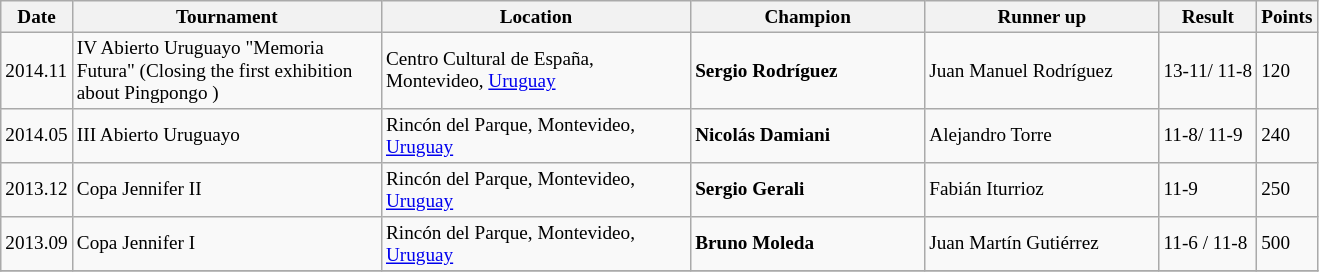<table class="wikitable" style="font-size:80%">
<tr>
<th>Date</th>
<th width="200">Tournament</th>
<th width="200">Location</th>
<th width="150">Champion</th>
<th width="150">Runner up</th>
<th>Result</th>
<th>Points</th>
</tr>
<tr>
<td>2014.11</td>
<td>IV Abierto Uruguayo "Memoria Futura" (Closing the first exhibition about Pingpongo )</td>
<td>Centro Cultural de España, Montevideo, <a href='#'>Uruguay</a></td>
<td> <strong>Sergio Rodríguez</strong></td>
<td> Juan Manuel Rodríguez</td>
<td>13-11/ 11-8</td>
<td>120</td>
</tr>
<tr>
<td>2014.05</td>
<td>III Abierto Uruguayo </td>
<td>Rincón del Parque, Montevideo, <a href='#'>Uruguay</a></td>
<td> <strong>Nicolás Damiani</strong></td>
<td> Alejandro Torre</td>
<td>11-8/ 11-9</td>
<td>240</td>
</tr>
<tr>
<td>2013.12</td>
<td>Copa Jennifer II </td>
<td>Rincón del Parque, Montevideo, <a href='#'>Uruguay</a></td>
<td> <strong>Sergio Gerali</strong></td>
<td> Fabián Iturrioz</td>
<td>11-9</td>
<td>250</td>
</tr>
<tr>
<td>2013.09</td>
<td>Copa Jennifer I </td>
<td>Rincón del Parque, Montevideo, <a href='#'>Uruguay</a></td>
<td> <strong>Bruno Moleda</strong></td>
<td> Juan Martín Gutiérrez</td>
<td>11-6 / 11-8</td>
<td>500</td>
</tr>
<tr>
</tr>
</table>
